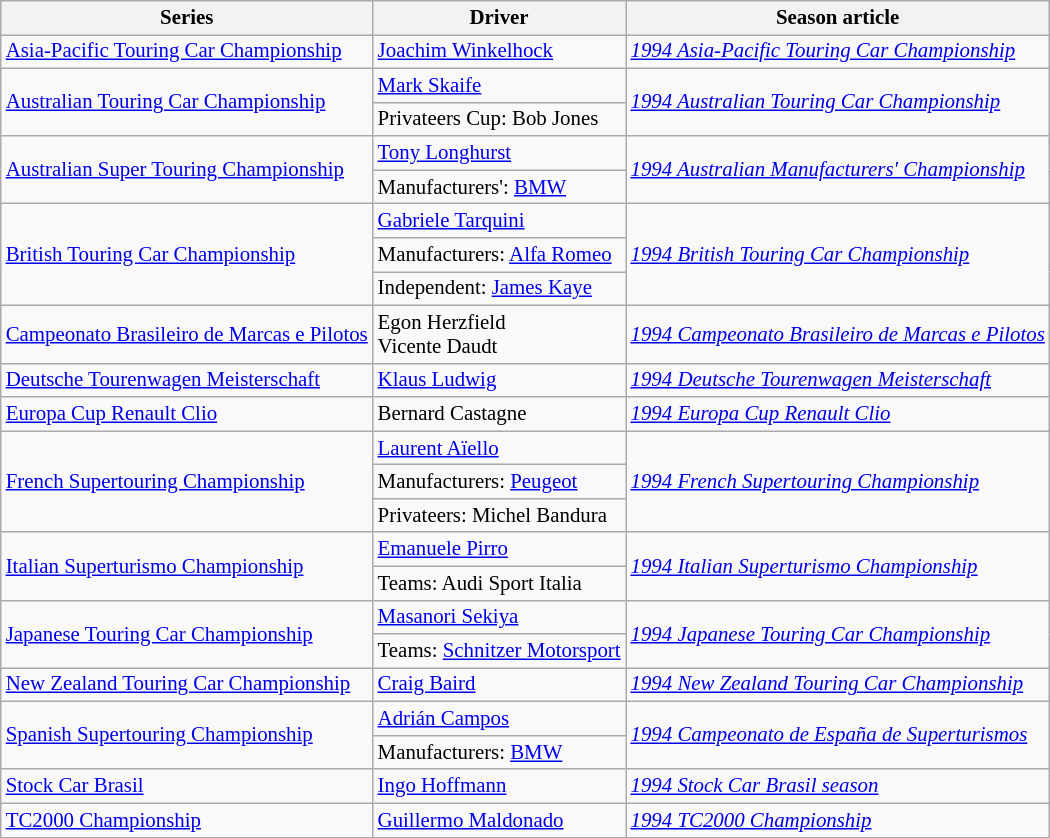<table class="wikitable" style="font-size: 87%;">
<tr>
<th>Series</th>
<th>Driver</th>
<th>Season article</th>
</tr>
<tr>
<td><a href='#'>Asia-Pacific Touring Car Championship</a></td>
<td> <a href='#'>Joachim Winkelhock</a></td>
<td><em><a href='#'>1994 Asia-Pacific Touring Car Championship</a></em></td>
</tr>
<tr>
<td rowspan=2><a href='#'>Australian Touring Car Championship</a></td>
<td> <a href='#'>Mark Skaife</a></td>
<td rowspan=2><em><a href='#'>1994 Australian Touring Car Championship</a></em></td>
</tr>
<tr>
<td>Privateers Cup:  Bob Jones</td>
</tr>
<tr>
<td rowspan=2><a href='#'>Australian Super Touring Championship</a></td>
<td> <a href='#'>Tony Longhurst</a></td>
<td rowspan=2><em><a href='#'>1994 Australian Manufacturers' Championship</a></em></td>
</tr>
<tr>
<td>Manufacturers': <a href='#'>BMW</a></td>
</tr>
<tr>
<td rowspan=3><a href='#'>British Touring Car Championship</a></td>
<td> <a href='#'>Gabriele Tarquini</a></td>
<td rowspan=3><em><a href='#'>1994 British Touring Car Championship</a></em></td>
</tr>
<tr>
<td>Manufacturers:  <a href='#'>Alfa Romeo</a></td>
</tr>
<tr>
<td>Independent:  <a href='#'>James Kaye</a></td>
</tr>
<tr>
<td><a href='#'>Campeonato Brasileiro de Marcas e Pilotos</a></td>
<td> Egon Herzfield<br> Vicente Daudt</td>
<td><em><a href='#'>1994 Campeonato Brasileiro de Marcas e Pilotos</a></em></td>
</tr>
<tr>
<td><a href='#'>Deutsche Tourenwagen Meisterschaft</a></td>
<td> <a href='#'>Klaus Ludwig</a></td>
<td><em><a href='#'>1994 Deutsche Tourenwagen Meisterschaft</a></em></td>
</tr>
<tr>
<td><a href='#'>Europa Cup Renault Clio</a></td>
<td> Bernard Castagne</td>
<td><em><a href='#'>1994 Europa Cup Renault Clio</a></em></td>
</tr>
<tr>
<td rowspan=3><a href='#'>French Supertouring Championship</a></td>
<td> <a href='#'>Laurent Aïello</a></td>
<td rowspan=3><em><a href='#'>1994 French Supertouring Championship</a></em></td>
</tr>
<tr>
<td>Manufacturers:  <a href='#'>Peugeot</a></td>
</tr>
<tr>
<td>Privateers:  Michel Bandura</td>
</tr>
<tr>
<td rowspan=2><a href='#'>Italian Superturismo Championship</a></td>
<td> <a href='#'>Emanuele Pirro</a></td>
<td rowspan=2><em><a href='#'>1994 Italian Superturismo Championship</a></em></td>
</tr>
<tr>
<td>Teams:  Audi Sport Italia</td>
</tr>
<tr>
<td rowspan=2><a href='#'>Japanese Touring Car Championship</a></td>
<td> <a href='#'>Masanori Sekiya</a></td>
<td rowspan=2><em><a href='#'>1994 Japanese Touring Car Championship</a></em></td>
</tr>
<tr>
<td>Teams:  <a href='#'>Schnitzer Motorsport</a></td>
</tr>
<tr>
<td><a href='#'>New Zealand Touring Car Championship</a></td>
<td> <a href='#'>Craig Baird</a></td>
<td><em><a href='#'>1994 New Zealand Touring Car Championship</a></em></td>
</tr>
<tr>
<td rowspan=2><a href='#'>Spanish Supertouring Championship</a></td>
<td> <a href='#'>Adrián Campos</a></td>
<td rowspan=2><em><a href='#'>1994 Campeonato de España de Superturismos</a></em></td>
</tr>
<tr>
<td>Manufacturers:  <a href='#'>BMW</a></td>
</tr>
<tr>
<td><a href='#'>Stock Car Brasil</a></td>
<td> <a href='#'>Ingo Hoffmann</a></td>
<td><em><a href='#'>1994 Stock Car Brasil season</a></em></td>
</tr>
<tr>
<td><a href='#'>TC2000 Championship</a></td>
<td> <a href='#'>Guillermo Maldonado</a></td>
<td><em><a href='#'>1994 TC2000 Championship</a></em></td>
</tr>
<tr>
</tr>
</table>
